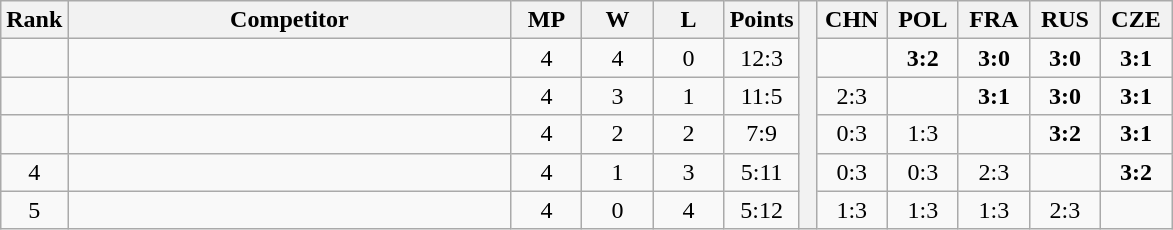<table class="wikitable" style="text-align:center">
<tr>
<th>Rank</th>
<th style="width:18em">Competitor</th>
<th style="width:2.5em">MP</th>
<th style="width:2.5em">W</th>
<th style="width:2.5em">L</th>
<th>Points</th>
<th rowspan="6"> </th>
<th style="width:2.5em">CHN</th>
<th style="width:2.5em">POL</th>
<th style="width:2.5em">FRA</th>
<th style="width:2.5em">RUS</th>
<th style="width:2.5em">CZE</th>
</tr>
<tr>
<td></td>
<td style="text-align:left"></td>
<td>4</td>
<td>4</td>
<td>0</td>
<td>12:3</td>
<td></td>
<td><strong>3:2</strong></td>
<td><strong>3:0</strong></td>
<td><strong>3:0</strong></td>
<td><strong>3:1</strong></td>
</tr>
<tr>
<td></td>
<td style="text-align:left"></td>
<td>4</td>
<td>3</td>
<td>1</td>
<td>11:5</td>
<td>2:3</td>
<td></td>
<td><strong>3:1</strong></td>
<td><strong>3:0</strong></td>
<td><strong>3:1</strong></td>
</tr>
<tr>
<td></td>
<td style="text-align:left"></td>
<td>4</td>
<td>2</td>
<td>2</td>
<td>7:9</td>
<td>0:3</td>
<td>1:3</td>
<td></td>
<td><strong>3:2</strong></td>
<td><strong>3:1</strong></td>
</tr>
<tr>
<td>4</td>
<td style="text-align:left"></td>
<td>4</td>
<td>1</td>
<td>3</td>
<td>5:11</td>
<td>0:3</td>
<td>0:3</td>
<td>2:3</td>
<td></td>
<td><strong>3:2</strong></td>
</tr>
<tr>
<td>5</td>
<td style="text-align:left"></td>
<td>4</td>
<td>0</td>
<td>4</td>
<td>5:12</td>
<td>1:3</td>
<td>1:3</td>
<td>1:3</td>
<td>2:3</td>
<td></td>
</tr>
</table>
